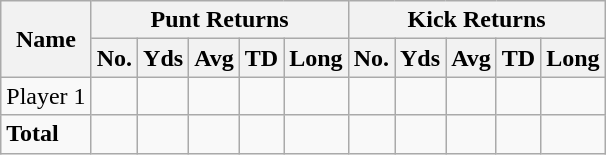<table class="wikitable" style="white-space:nowrap;">
<tr>
<th rowspan="2">Name</th>
<th colspan="5">Punt Returns</th>
<th colspan="5">Kick Returns</th>
</tr>
<tr>
<th>No.</th>
<th>Yds</th>
<th>Avg</th>
<th>TD</th>
<th>Long</th>
<th>No.</th>
<th>Yds</th>
<th>Avg</th>
<th>TD</th>
<th>Long</th>
</tr>
<tr>
<td>Player 1</td>
<td> </td>
<td> </td>
<td> </td>
<td> </td>
<td> </td>
<td> </td>
<td> </td>
<td> </td>
<td> </td>
<td> </td>
</tr>
<tr>
<td><strong>Total</strong></td>
<td></td>
<td></td>
<td></td>
<td></td>
<td></td>
<td></td>
<td></td>
<td></td>
<td></td>
<td></td>
</tr>
</table>
